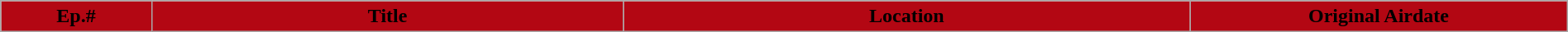<table class="wikitable plainrowheaders"  style="width:100%; background:#fff;">
<tr>
<th style="background:#B30713; width:8%;"><span>Ep.#</span></th>
<th style="background:#B30713; width:25%;"><span>Title</span></th>
<th style="background:#B30713; width:30%;"><span>Location</span></th>
<th style="background:#B30713; width:20%;"><span>Original Airdate</span><br>




</th>
</tr>
</table>
